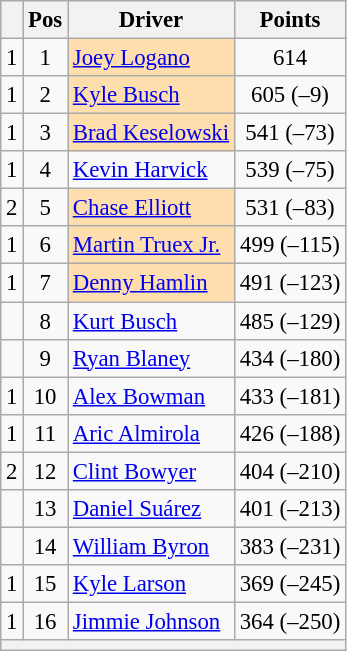<table class="wikitable" style="font-size: 95%">
<tr>
<th></th>
<th>Pos</th>
<th>Driver</th>
<th>Points</th>
</tr>
<tr>
<td align="left"> 1</td>
<td style="text-align:center;">1</td>
<td style="background:#FFDEAD;"><a href='#'>Joey Logano</a></td>
<td style="text-align:center;">614</td>
</tr>
<tr>
<td align="left"> 1</td>
<td style="text-align:center;">2</td>
<td style="background:#FFDEAD;"><a href='#'>Kyle Busch</a></td>
<td style="text-align:center;">605 (–9)</td>
</tr>
<tr>
<td align="left"> 1</td>
<td style="text-align:center;">3</td>
<td style="background:#FFDEAD;"><a href='#'>Brad Keselowski</a></td>
<td style="text-align:center;">541 (–73)</td>
</tr>
<tr>
<td align="left"> 1</td>
<td style="text-align:center;">4</td>
<td><a href='#'>Kevin Harvick</a></td>
<td style="text-align:center;">539 (–75)</td>
</tr>
<tr>
<td align="left"> 2</td>
<td style="text-align:center;">5</td>
<td style="background:#FFDEAD;"><a href='#'>Chase Elliott</a></td>
<td style="text-align:center;">531 (–83)</td>
</tr>
<tr>
<td align="left"> 1</td>
<td style="text-align:center;">6</td>
<td style="background:#FFDEAD;"><a href='#'>Martin Truex Jr.</a></td>
<td style="text-align:center;">499 (–115)</td>
</tr>
<tr>
<td align="left"> 1</td>
<td style="text-align:center;">7</td>
<td style="background:#FFDEAD;"><a href='#'>Denny Hamlin</a></td>
<td style="text-align:center;">491 (–123)</td>
</tr>
<tr>
<td align="left"></td>
<td style="text-align:center;">8</td>
<td><a href='#'>Kurt Busch</a></td>
<td style="text-align:center;">485 (–129)</td>
</tr>
<tr>
<td align="left"></td>
<td style="text-align:center;">9</td>
<td><a href='#'>Ryan Blaney</a></td>
<td style="text-align:center;">434 (–180)</td>
</tr>
<tr>
<td align="left"> 1</td>
<td style="text-align:center;">10</td>
<td><a href='#'>Alex Bowman</a></td>
<td style="text-align:center;">433 (–181)</td>
</tr>
<tr>
<td align="left"> 1</td>
<td style="text-align:center;">11</td>
<td><a href='#'>Aric Almirola</a></td>
<td style="text-align:center;">426 (–188)</td>
</tr>
<tr>
<td align="left"> 2</td>
<td style="text-align:center;">12</td>
<td><a href='#'>Clint Bowyer</a></td>
<td style="text-align:center;">404 (–210)</td>
</tr>
<tr>
<td align="left"></td>
<td style="text-align:center;">13</td>
<td><a href='#'>Daniel Suárez</a></td>
<td style="text-align:center;">401 (–213)</td>
</tr>
<tr>
<td align="left"></td>
<td style="text-align:center;">14</td>
<td><a href='#'>William Byron</a></td>
<td style="text-align:center;">383 (–231)</td>
</tr>
<tr>
<td align="left"> 1</td>
<td style="text-align:center;">15</td>
<td><a href='#'>Kyle Larson</a></td>
<td style="text-align:center;">369 (–245)</td>
</tr>
<tr>
<td align="left"> 1</td>
<td style="text-align:center;">16</td>
<td><a href='#'>Jimmie Johnson</a></td>
<td style="text-align:center;">364 (–250)</td>
</tr>
<tr class="sortbottom">
<th colspan="9"></th>
</tr>
</table>
